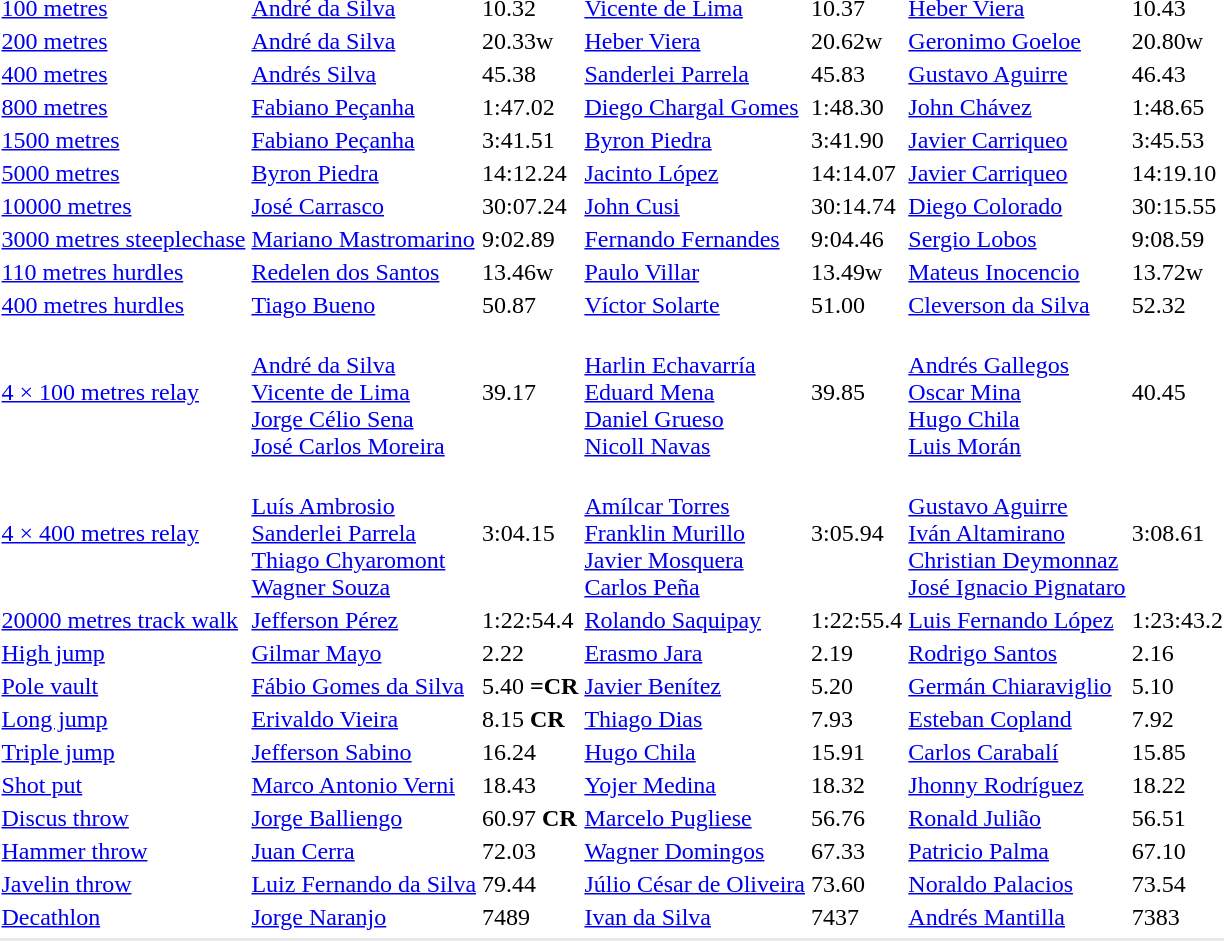<table>
<tr>
<td><a href='#'>100 metres</a></td>
<td><a href='#'>André da Silva</a><br> </td>
<td>10.32</td>
<td><a href='#'>Vicente de Lima</a><br> </td>
<td>10.37</td>
<td><a href='#'>Heber Viera</a><br> </td>
<td>10.43</td>
</tr>
<tr>
<td><a href='#'>200 metres</a></td>
<td><a href='#'>André da Silva</a><br> </td>
<td>20.33w</td>
<td><a href='#'>Heber Viera</a><br> </td>
<td>20.62w</td>
<td><a href='#'>Geronimo Goeloe</a><br> </td>
<td>20.80w</td>
</tr>
<tr>
<td><a href='#'>400 metres</a></td>
<td><a href='#'>Andrés Silva</a><br> </td>
<td>45.38</td>
<td><a href='#'>Sanderlei Parrela</a><br> </td>
<td>45.83</td>
<td><a href='#'>Gustavo Aguirre</a><br> </td>
<td>46.43</td>
</tr>
<tr>
<td><a href='#'>800 metres</a></td>
<td><a href='#'>Fabiano Peçanha</a><br> </td>
<td>1:47.02</td>
<td><a href='#'>Diego Chargal Gomes</a><br> </td>
<td>1:48.30</td>
<td><a href='#'>John Chávez</a><br> </td>
<td>1:48.65</td>
</tr>
<tr>
<td><a href='#'>1500 metres</a></td>
<td><a href='#'>Fabiano Peçanha</a><br> </td>
<td>3:41.51</td>
<td><a href='#'>Byron Piedra</a><br> </td>
<td>3:41.90</td>
<td><a href='#'>Javier Carriqueo</a><br> </td>
<td>3:45.53</td>
</tr>
<tr>
<td><a href='#'>5000 metres</a></td>
<td><a href='#'>Byron Piedra</a><br> </td>
<td>14:12.24</td>
<td><a href='#'>Jacinto López</a><br> </td>
<td>14:14.07</td>
<td><a href='#'>Javier Carriqueo</a><br> </td>
<td>14:19.10</td>
</tr>
<tr>
<td><a href='#'>10000 metres</a></td>
<td><a href='#'>José Carrasco</a><br> </td>
<td>30:07.24</td>
<td><a href='#'>John Cusi</a><br> </td>
<td>30:14.74</td>
<td><a href='#'>Diego Colorado</a><br> </td>
<td>30:15.55</td>
</tr>
<tr>
<td><a href='#'>3000 metres steeplechase</a></td>
<td><a href='#'>Mariano Mastromarino</a><br> </td>
<td>9:02.89</td>
<td><a href='#'>Fernando Fernandes</a><br> </td>
<td>9:04.46</td>
<td><a href='#'>Sergio Lobos</a><br> </td>
<td>9:08.59</td>
</tr>
<tr>
<td><a href='#'>110 metres hurdles</a></td>
<td><a href='#'>Redelen dos Santos</a><br> </td>
<td>13.46w</td>
<td><a href='#'>Paulo Villar</a><br> </td>
<td>13.49w</td>
<td><a href='#'>Mateus Inocencio</a><br> </td>
<td>13.72w</td>
</tr>
<tr>
<td><a href='#'>400 metres hurdles</a></td>
<td><a href='#'>Tiago Bueno</a><br> </td>
<td>50.87</td>
<td><a href='#'>Víctor Solarte</a><br> </td>
<td>51.00</td>
<td><a href='#'>Cleverson da Silva</a><br> </td>
<td>52.32</td>
</tr>
<tr>
<td><a href='#'>4 × 100 metres relay</a></td>
<td><br><a href='#'>André da Silva</a><br><a href='#'>Vicente de Lima</a><br><a href='#'>Jorge Célio Sena</a><br><a href='#'>José Carlos Moreira</a></td>
<td>39.17</td>
<td><br><a href='#'>Harlin Echavarría</a><br><a href='#'>Eduard Mena</a><br><a href='#'>Daniel Grueso</a><br><a href='#'>Nicoll Navas</a></td>
<td>39.85</td>
<td><br><a href='#'>Andrés Gallegos</a> <br> <a href='#'>Oscar Mina</a> <br> <a href='#'>Hugo Chila</a> <br> <a href='#'>Luis Morán</a></td>
<td>40.45</td>
</tr>
<tr>
<td><a href='#'>4 × 400 metres relay</a></td>
<td><br><a href='#'>Luís Ambrosio</a><br><a href='#'>Sanderlei Parrela</a><br><a href='#'>Thiago Chyaromont</a><br><a href='#'>Wagner Souza</a></td>
<td>3:04.15</td>
<td><br><a href='#'>Amílcar Torres</a><br><a href='#'>Franklin Murillo</a><br><a href='#'>Javier Mosquera</a><br><a href='#'>Carlos Peña</a></td>
<td>3:05.94</td>
<td><br><a href='#'>Gustavo Aguirre</a><br><a href='#'>Iván Altamirano</a><br><a href='#'>Christian Deymonnaz</a><br><a href='#'>José Ignacio Pignataro</a></td>
<td>3:08.61</td>
</tr>
<tr>
<td><a href='#'>20000 metres track walk</a></td>
<td><a href='#'>Jefferson Pérez</a><br> </td>
<td>1:22:54.4 <strong></strong></td>
<td><a href='#'>Rolando Saquipay</a><br> </td>
<td>1:22:55.4</td>
<td><a href='#'>Luis Fernando López</a><br> </td>
<td>1:23:43.2</td>
</tr>
<tr>
<td><a href='#'>High jump</a></td>
<td><a href='#'>Gilmar Mayo</a><br> </td>
<td>2.22</td>
<td><a href='#'>Erasmo Jara</a><br> </td>
<td>2.19</td>
<td><a href='#'>Rodrigo Santos</a><br> </td>
<td>2.16</td>
</tr>
<tr>
<td><a href='#'>Pole vault</a></td>
<td><a href='#'>Fábio Gomes da Silva</a><br> </td>
<td>5.40 <strong>=CR</strong></td>
<td><a href='#'>Javier Benítez</a><br> </td>
<td>5.20</td>
<td><a href='#'>Germán Chiaraviglio</a><br> </td>
<td>5.10</td>
</tr>
<tr>
<td><a href='#'>Long jump</a></td>
<td><a href='#'>Erivaldo Vieira</a><br> </td>
<td>8.15 <strong>CR</strong></td>
<td><a href='#'>Thiago Dias</a><br> </td>
<td>7.93</td>
<td><a href='#'>Esteban Copland</a><br> </td>
<td>7.92</td>
</tr>
<tr>
<td><a href='#'>Triple jump</a></td>
<td><a href='#'>Jefferson Sabino</a><br> </td>
<td>16.24</td>
<td><a href='#'>Hugo Chila</a><br> </td>
<td>15.91</td>
<td><a href='#'>Carlos Carabalí</a><br> </td>
<td>15.85</td>
</tr>
<tr>
<td><a href='#'>Shot put</a></td>
<td><a href='#'>Marco Antonio Verni</a><br> </td>
<td>18.43</td>
<td><a href='#'>Yojer Medina</a><br> </td>
<td>18.32</td>
<td><a href='#'>Jhonny Rodríguez</a><br> </td>
<td>18.22</td>
</tr>
<tr>
<td><a href='#'>Discus throw</a></td>
<td><a href='#'>Jorge Balliengo</a><br> </td>
<td>60.97 <strong>CR</strong></td>
<td><a href='#'>Marcelo Pugliese</a><br> </td>
<td>56.76</td>
<td><a href='#'>Ronald Julião</a><br> </td>
<td>56.51</td>
</tr>
<tr>
<td><a href='#'>Hammer throw</a></td>
<td><a href='#'>Juan Cerra</a><br> </td>
<td>72.03</td>
<td><a href='#'>Wagner Domingos</a><br> </td>
<td>67.33</td>
<td><a href='#'>Patricio Palma</a><br> </td>
<td>67.10</td>
</tr>
<tr>
<td><a href='#'>Javelin throw</a></td>
<td><a href='#'>Luiz Fernando da Silva</a><br> </td>
<td>79.44</td>
<td><a href='#'>Júlio César de Oliveira</a><br> </td>
<td>73.60</td>
<td><a href='#'>Noraldo Palacios</a><br> </td>
<td>73.54</td>
</tr>
<tr>
<td><a href='#'>Decathlon</a></td>
<td><a href='#'>Jorge Naranjo</a><br> </td>
<td>7489</td>
<td><a href='#'>Ivan da Silva</a><br> </td>
<td>7437</td>
<td><a href='#'>Andrés Mantilla</a><br> </td>
<td>7383</td>
</tr>
<tr>
</tr>
<tr bgcolor= e8e8e8>
<td colspan=7></td>
</tr>
</table>
